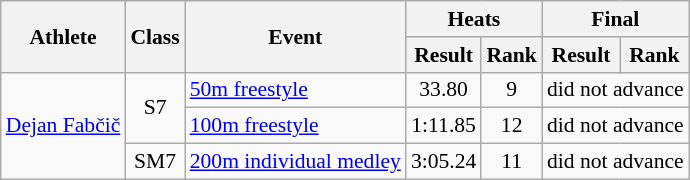<table class=wikitable style="font-size:90%">
<tr>
<th rowspan="2">Athlete</th>
<th rowspan="2">Class</th>
<th rowspan="2">Event</th>
<th colspan="2">Heats</th>
<th colspan="2">Final</th>
</tr>
<tr>
<th>Result</th>
<th>Rank</th>
<th>Result</th>
<th>Rank</th>
</tr>
<tr>
<td rowspan="3"><a href='#'>Dejan Fabčič</a></td>
<td rowspan="2" style="text-align:center;">S7</td>
<td><a href='#'>50m freestyle</a></td>
<td style="text-align:center;">33.80</td>
<td style="text-align:center;">9</td>
<td style="text-align:center;" colspan="2">did not advance</td>
</tr>
<tr>
<td><a href='#'>100m freestyle</a></td>
<td style="text-align:center;">1:11.85</td>
<td style="text-align:center;">12</td>
<td style="text-align:center;" colspan="2">did not advance</td>
</tr>
<tr>
<td style="text-align:center;">SM7</td>
<td><a href='#'>200m individual medley</a></td>
<td style="text-align:center;">3:05.24</td>
<td style="text-align:center;">11</td>
<td style="text-align:center;" colspan="2">did not advance</td>
</tr>
</table>
